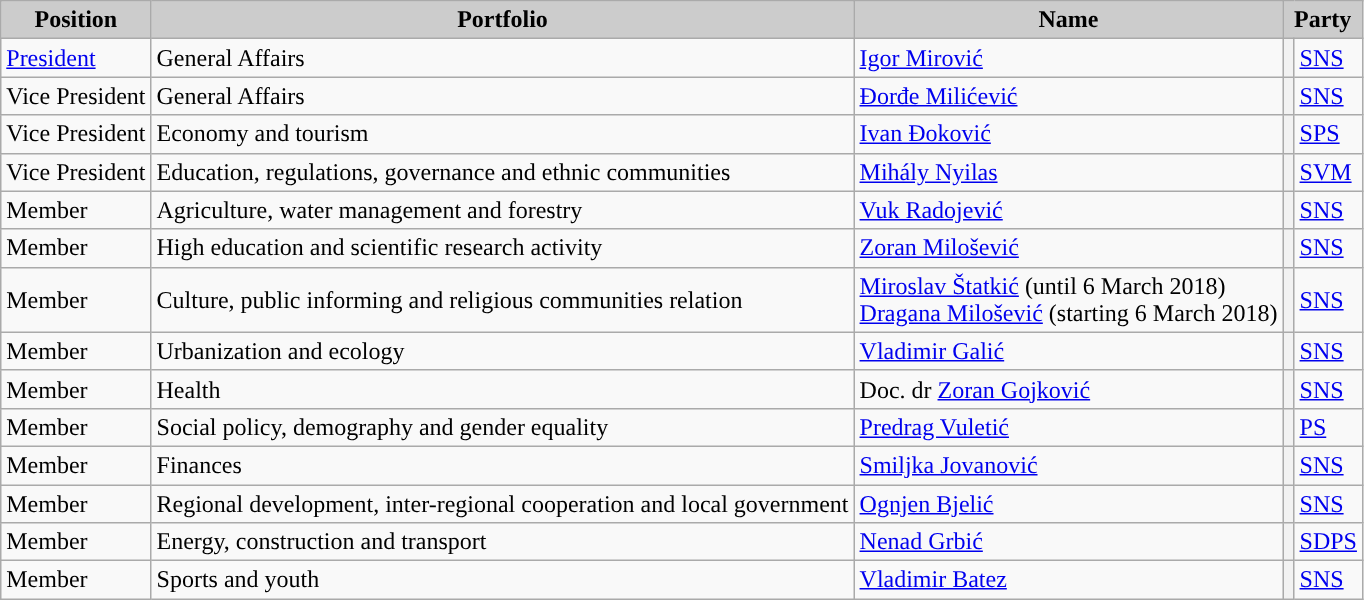<table class="wikitable">
<tr>
<th colspan="1" style="background-color:#CCCCCC">Position</th>
<th colspan="1" style="background-color:#CCCCCC">Portfolio</th>
<th colspan="1" style="background-color:#CCCCCC">Name</th>
<th colspan="2" style="background-color:#CCCCCC">Party</th>
</tr>
<tr>
<td><a href='#'>President</a></td>
<td>General Affairs</td>
<td><a href='#'>Igor Mirović</a></td>
<th style="background:"></th>
<td><a href='#'>SNS</a></td>
</tr>
<tr>
<td>Vice President</td>
<td>General Affairs</td>
<td><a href='#'>Đorđe Milićević</a></td>
<th style="background:"></th>
<td><a href='#'>SNS</a></td>
</tr>
<tr>
<td>Vice President</td>
<td>Economy and tourism</td>
<td><a href='#'>Ivan Đoković</a></td>
<th style="background:"></th>
<td><a href='#'>SPS</a></td>
</tr>
<tr>
<td>Vice President</td>
<td>Education, regulations, governance and ethnic communities</td>
<td><a href='#'>Mihály Nyilas</a></td>
<th style="background:"></th>
<td><a href='#'>SVM</a></td>
</tr>
<tr>
<td>Member</td>
<td>Agriculture, water management and forestry</td>
<td><a href='#'>Vuk Radojević</a></td>
<th style="background:"></th>
<td><a href='#'>SNS</a></td>
</tr>
<tr>
<td>Member</td>
<td>High education and scientific research activity</td>
<td><a href='#'>Zoran Milošević</a></td>
<th style="background:"></th>
<td><a href='#'>SNS</a></td>
</tr>
<tr>
<td>Member</td>
<td>Culture, public informing and religious communities relation</td>
<td><a href='#'>Miroslav Štatkić</a> (until 6 March 2018)<br><a href='#'>Dragana Milošević</a> (starting 6 March 2018)</td>
<th style="background:"></th>
<td><a href='#'>SNS</a></td>
</tr>
<tr>
<td>Member</td>
<td>Urbanization and ecology</td>
<td><a href='#'>Vladimir Galić</a></td>
<th style="background:"></th>
<td><a href='#'>SNS</a></td>
</tr>
<tr>
<td>Member</td>
<td>Health</td>
<td>Doc. dr <a href='#'>Zoran Gojković</a></td>
<th style="background:"></th>
<td><a href='#'>SNS</a></td>
</tr>
<tr>
<td>Member</td>
<td>Social policy, demography and gender equality</td>
<td><a href='#'>Predrag Vuletić</a></td>
<th style="background:"></th>
<td><a href='#'>PS</a><br></td>
</tr>
<tr>
<td>Member</td>
<td>Finances</td>
<td><a href='#'>Smiljka Jovanović</a></td>
<th style="background:"></th>
<td><a href='#'>SNS</a></td>
</tr>
<tr>
<td>Member</td>
<td>Regional development, inter-regional cooperation and local government</td>
<td><a href='#'>Ognjen Bjelić</a></td>
<th style="background:"></th>
<td><a href='#'>SNS</a></td>
</tr>
<tr>
<td>Member</td>
<td>Energy, construction and transport</td>
<td><a href='#'>Nenad Grbić</a></td>
<th style="background:"></th>
<td><a href='#'>SDPS</a><br></td>
</tr>
<tr>
<td>Member</td>
<td>Sports and youth</td>
<td><a href='#'>Vladimir Batez</a></td>
<th style="background:"></th>
<td><a href='#'>SNS</a></td>
</tr>
</table>
